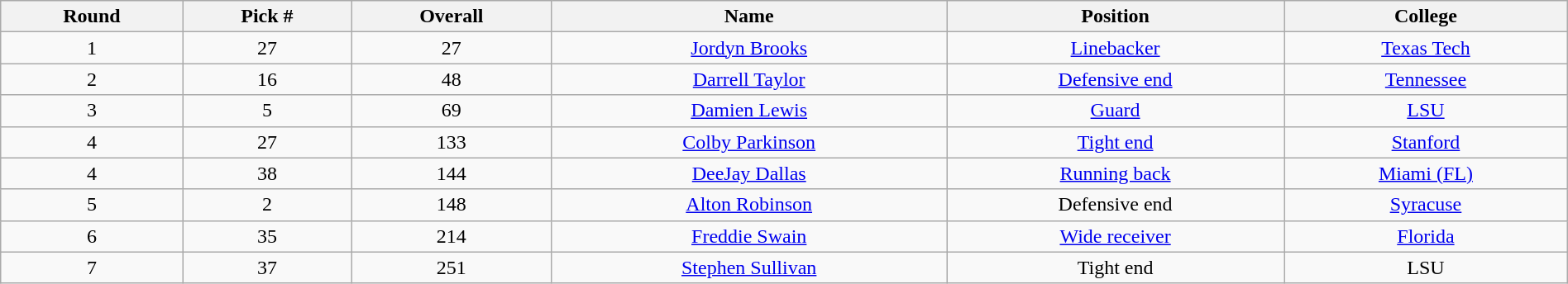<table class="wikitable sortable sortable" style="width: 100%; text-align:center">
<tr>
<th>Round</th>
<th>Pick #</th>
<th>Overall</th>
<th>Name</th>
<th>Position</th>
<th>College</th>
</tr>
<tr>
<td>1</td>
<td>27</td>
<td>27</td>
<td><a href='#'>Jordyn Brooks</a></td>
<td><a href='#'>Linebacker</a></td>
<td><a href='#'>Texas Tech</a></td>
</tr>
<tr>
<td>2</td>
<td>16</td>
<td>48</td>
<td><a href='#'>Darrell Taylor</a></td>
<td><a href='#'>Defensive end</a></td>
<td><a href='#'>Tennessee</a></td>
</tr>
<tr>
<td>3</td>
<td>5</td>
<td>69</td>
<td><a href='#'>Damien Lewis</a></td>
<td><a href='#'>Guard</a></td>
<td><a href='#'>LSU</a></td>
</tr>
<tr>
<td>4</td>
<td>27</td>
<td>133</td>
<td><a href='#'>Colby Parkinson</a></td>
<td><a href='#'>Tight end</a></td>
<td><a href='#'>Stanford</a></td>
</tr>
<tr>
<td>4</td>
<td>38</td>
<td>144</td>
<td><a href='#'>DeeJay Dallas</a></td>
<td><a href='#'>Running back</a></td>
<td><a href='#'>Miami (FL)</a></td>
</tr>
<tr>
<td>5</td>
<td>2</td>
<td>148</td>
<td><a href='#'>Alton Robinson</a></td>
<td>Defensive end</td>
<td><a href='#'>Syracuse</a></td>
</tr>
<tr>
<td>6</td>
<td>35</td>
<td>214</td>
<td><a href='#'>Freddie Swain</a></td>
<td><a href='#'>Wide receiver</a></td>
<td><a href='#'>Florida</a></td>
</tr>
<tr>
<td>7</td>
<td>37</td>
<td>251</td>
<td><a href='#'>Stephen Sullivan</a></td>
<td>Tight end</td>
<td>LSU</td>
</tr>
</table>
